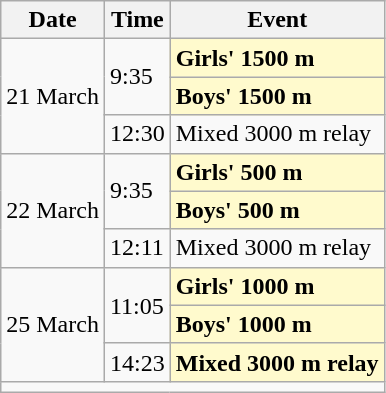<table class=wikitable>
<tr>
<th>Date</th>
<th>Time</th>
<th>Event</th>
</tr>
<tr>
<td rowspan=3>21 March</td>
<td rowspan=2>9:35</td>
<td style=background:lemonchiffon><strong>Girls' 1500 m</strong></td>
</tr>
<tr>
<td style=background:lemonchiffon><strong>Boys' 1500 m</strong></td>
</tr>
<tr>
<td>12:30</td>
<td>Mixed 3000 m relay</td>
</tr>
<tr>
<td rowspan=3>22 March</td>
<td rowspan=2>9:35</td>
<td style=background:lemonchiffon><strong>Girls' 500 m</strong></td>
</tr>
<tr>
<td style=background:lemonchiffon><strong>Boys' 500 m</strong></td>
</tr>
<tr>
<td>12:11</td>
<td>Mixed 3000 m relay</td>
</tr>
<tr>
<td rowspan=3>25 March</td>
<td rowspan=2>11:05</td>
<td style=background:lemonchiffon><strong>Girls' 1000 m</strong></td>
</tr>
<tr>
<td style=background:lemonchiffon><strong>Boys' 1000 m</strong></td>
</tr>
<tr>
<td>14:23</td>
<td style=background:lemonchiffon><strong>Mixed 3000 m relay</strong></td>
</tr>
<tr>
<td colspan=3></td>
</tr>
</table>
